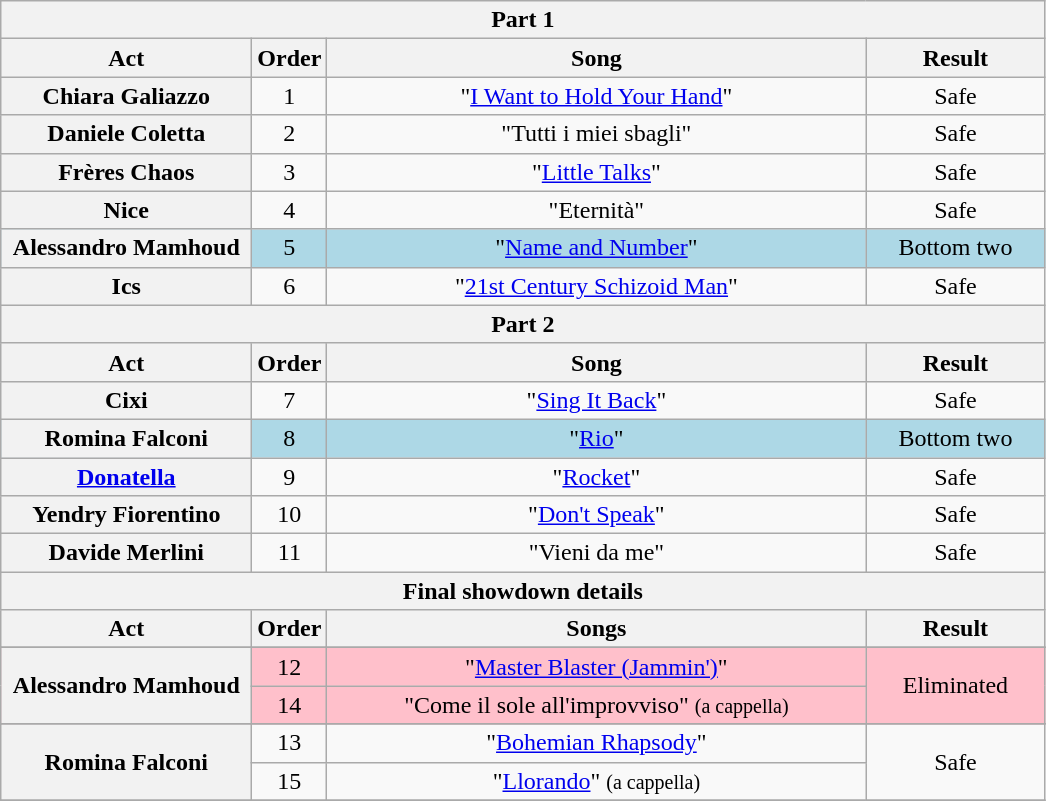<table class="wikitable plainrowheaders" style="text-align:center;">
<tr>
<th colspan="4">Part 1</th>
</tr>
<tr>
<th scope="col" style="width:10em;">Act</th>
<th scope="col">Order</th>
<th scope="col" style="width:22em;">Song</th>
<th scope="col" style="width:7em;">Result</th>
</tr>
<tr>
<th scope="row">Chiara Galiazzo</th>
<td>1</td>
<td>"<a href='#'>I Want to Hold Your Hand</a>"</td>
<td>Safe</td>
</tr>
<tr>
<th scope="row">Daniele Coletta</th>
<td>2</td>
<td>"Tutti i miei sbagli"</td>
<td>Safe</td>
</tr>
<tr>
<th scope="row">Frères Chaos</th>
<td>3</td>
<td>"<a href='#'>Little Talks</a>"</td>
<td>Safe</td>
</tr>
<tr>
<th scope="row">Nice</th>
<td>4</td>
<td>"Eternità"</td>
<td>Safe</td>
</tr>
<tr style="background:lightblue;">
<th scope="row">Alessandro Mamhoud</th>
<td>5</td>
<td>"<a href='#'>Name and Number</a>"</td>
<td>Bottom two</td>
</tr>
<tr>
<th scope="row">Ics</th>
<td>6</td>
<td>"<a href='#'>21st Century Schizoid Man</a>"</td>
<td>Safe</td>
</tr>
<tr>
<th colspan="4">Part 2</th>
</tr>
<tr>
<th scope="col" style="width:10em;">Act</th>
<th scope="col">Order</th>
<th scope="col" style="width:20em;">Song</th>
<th scope="col" style="width:7em;">Result</th>
</tr>
<tr>
<th scope="row">Cixi</th>
<td>7</td>
<td>"<a href='#'>Sing It Back</a>"</td>
<td>Safe</td>
</tr>
<tr style="background:lightblue;">
<th scope="row">Romina Falconi</th>
<td>8</td>
<td>"<a href='#'>Rio</a>"</td>
<td>Bottom two</td>
</tr>
<tr>
<th scope="row"><a href='#'>Donatella</a></th>
<td>9</td>
<td>"<a href='#'>Rocket</a>"</td>
<td>Safe</td>
</tr>
<tr>
<th scope="row">Yendry Fiorentino</th>
<td>10</td>
<td>"<a href='#'>Don't Speak</a>"</td>
<td>Safe</td>
</tr>
<tr>
<th scope="row">Davide Merlini</th>
<td>11</td>
<td>"Vieni da me"</td>
<td>Safe</td>
</tr>
<tr>
<th colspan="4">Final showdown details</th>
</tr>
<tr>
<th scope="col" style="width:10em;">Act</th>
<th scope="col">Order</th>
<th scope="col" style="width:20em;">Songs</th>
<th scope="col" style="width:7em;">Result</th>
</tr>
<tr>
</tr>
<tr style="background:pink;">
<th scope="row" rowspan="2">Alessandro Mamhoud</th>
<td>12</td>
<td>"<a href='#'>Master Blaster (Jammin')</a>"</td>
<td rowspan="2">Eliminated</td>
</tr>
<tr style="background:pink;">
<td>14</td>
<td>"Come il sole all'improvviso" <small>(a cappella)</small></td>
</tr>
<tr>
</tr>
<tr>
<th scope="row" rowspan="2">Romina Falconi</th>
<td>13</td>
<td>"<a href='#'>Bohemian Rhapsody</a>"</td>
<td rowspan="2">Safe</td>
</tr>
<tr>
<td>15</td>
<td>"<a href='#'>Llorando</a>" <small>(a cappella)</small></td>
</tr>
<tr>
</tr>
</table>
